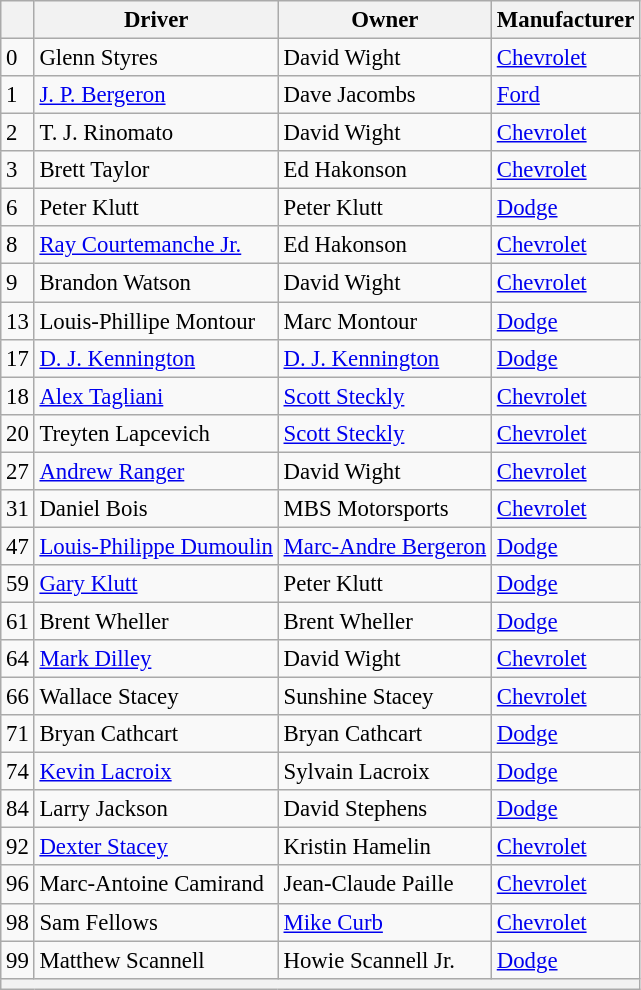<table class="wikitable" style="font-size:95%">
<tr>
<th></th>
<th>Driver</th>
<th>Owner</th>
<th>Manufacturer</th>
</tr>
<tr>
<td>0</td>
<td>Glenn Styres</td>
<td>David Wight</td>
<td><a href='#'>Chevrolet</a></td>
</tr>
<tr>
<td>1</td>
<td><a href='#'>J. P. Bergeron</a></td>
<td>Dave Jacombs</td>
<td><a href='#'>Ford</a></td>
</tr>
<tr>
<td>2</td>
<td>T. J. Rinomato</td>
<td>David Wight</td>
<td><a href='#'>Chevrolet</a></td>
</tr>
<tr>
<td>3</td>
<td>Brett Taylor</td>
<td>Ed Hakonson</td>
<td><a href='#'>Chevrolet</a></td>
</tr>
<tr>
<td>6</td>
<td>Peter Klutt</td>
<td>Peter Klutt</td>
<td><a href='#'>Dodge</a></td>
</tr>
<tr>
<td>8</td>
<td><a href='#'>Ray Courtemanche Jr.</a></td>
<td>Ed Hakonson</td>
<td><a href='#'>Chevrolet</a></td>
</tr>
<tr>
<td>9</td>
<td>Brandon Watson</td>
<td>David Wight</td>
<td><a href='#'>Chevrolet</a></td>
</tr>
<tr>
<td>13</td>
<td>Louis-Phillipe Montour</td>
<td>Marc Montour</td>
<td><a href='#'>Dodge</a></td>
</tr>
<tr>
<td>17</td>
<td><a href='#'>D. J. Kennington</a></td>
<td><a href='#'>D. J. Kennington</a></td>
<td><a href='#'>Dodge</a></td>
</tr>
<tr>
<td>18</td>
<td><a href='#'>Alex Tagliani</a></td>
<td><a href='#'>Scott Steckly</a></td>
<td><a href='#'>Chevrolet</a></td>
</tr>
<tr>
<td>20</td>
<td>Treyten Lapcevich</td>
<td><a href='#'>Scott Steckly</a></td>
<td><a href='#'>Chevrolet</a></td>
</tr>
<tr>
<td>27</td>
<td><a href='#'>Andrew Ranger</a></td>
<td>David Wight</td>
<td><a href='#'>Chevrolet</a></td>
</tr>
<tr>
<td>31</td>
<td>Daniel Bois</td>
<td>MBS Motorsports</td>
<td><a href='#'>Chevrolet</a></td>
</tr>
<tr>
<td>47</td>
<td><a href='#'>Louis-Philippe Dumoulin</a></td>
<td><a href='#'>Marc-Andre Bergeron</a></td>
<td><a href='#'>Dodge</a></td>
</tr>
<tr>
<td>59</td>
<td><a href='#'>Gary Klutt</a></td>
<td>Peter Klutt</td>
<td><a href='#'>Dodge</a></td>
</tr>
<tr>
<td>61</td>
<td>Brent Wheller</td>
<td>Brent Wheller</td>
<td><a href='#'>Dodge</a></td>
</tr>
<tr>
<td>64</td>
<td><a href='#'>Mark Dilley</a></td>
<td>David Wight</td>
<td><a href='#'>Chevrolet</a></td>
</tr>
<tr>
<td>66</td>
<td>Wallace Stacey</td>
<td>Sunshine Stacey</td>
<td><a href='#'>Chevrolet</a></td>
</tr>
<tr>
<td>71</td>
<td>Bryan Cathcart</td>
<td>Bryan Cathcart</td>
<td><a href='#'>Dodge</a></td>
</tr>
<tr>
<td>74</td>
<td><a href='#'>Kevin Lacroix</a></td>
<td>Sylvain Lacroix</td>
<td><a href='#'>Dodge</a></td>
</tr>
<tr>
<td>84</td>
<td>Larry Jackson</td>
<td>David Stephens</td>
<td><a href='#'>Dodge</a></td>
</tr>
<tr>
<td>92</td>
<td><a href='#'>Dexter Stacey</a></td>
<td>Kristin Hamelin</td>
<td><a href='#'>Chevrolet</a></td>
</tr>
<tr>
<td>96</td>
<td>Marc-Antoine Camirand</td>
<td>Jean-Claude Paille</td>
<td><a href='#'>Chevrolet</a></td>
</tr>
<tr>
<td>98</td>
<td>Sam Fellows</td>
<td><a href='#'>Mike Curb</a></td>
<td><a href='#'>Chevrolet</a></td>
</tr>
<tr>
<td>99</td>
<td>Matthew Scannell</td>
<td>Howie Scannell Jr.</td>
<td><a href='#'>Dodge</a></td>
</tr>
<tr>
<th colspan="7"></th>
</tr>
</table>
